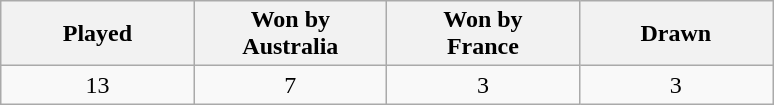<table class="wikitable">
<tr>
<th width="121.5">Played</th>
<th width="121">Won by<br>Australia</th>
<th width="121">Won by<br>France</th>
<th width="121.5">Drawn</th>
</tr>
<tr>
<td align=center>13</td>
<td align=center>7</td>
<td align=center>3</td>
<td align=center>3</td>
</tr>
</table>
